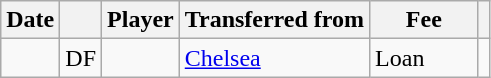<table class="wikitable plainrowheaders sortable">
<tr>
<th scope="col">Date</th>
<th></th>
<th scope="col">Player</th>
<th>Transferred from</th>
<th scope="col"; style="width: 65px;">Fee</th>
<th scope="col"></th>
</tr>
<tr>
<td></td>
<td align=center>DF</td>
<td></td>
<td><a href='#'>Chelsea</a></td>
<td>Loan</td>
<td></td>
</tr>
</table>
